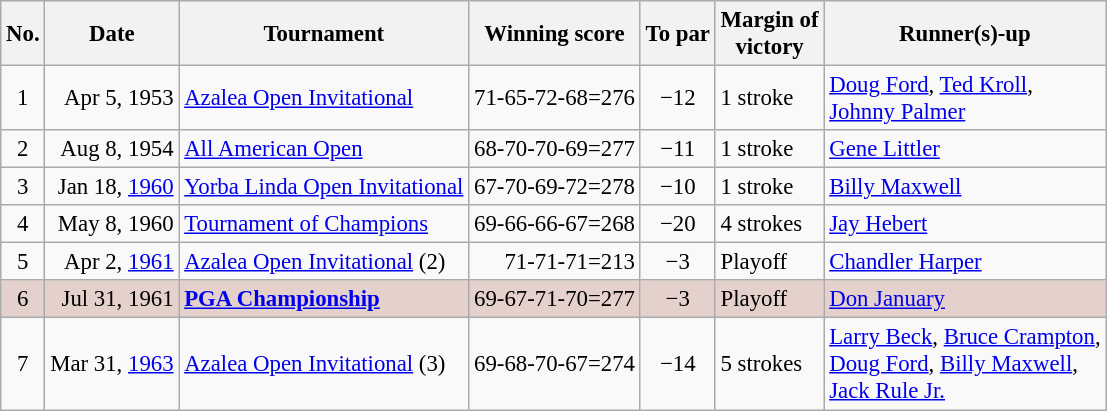<table class="wikitable" style="font-size:95%;">
<tr>
<th>No.</th>
<th>Date</th>
<th>Tournament</th>
<th>Winning score</th>
<th>To par</th>
<th>Margin of<br>victory</th>
<th>Runner(s)-up</th>
</tr>
<tr>
<td align=center>1</td>
<td align=right>Apr 5, 1953</td>
<td><a href='#'>Azalea Open Invitational</a></td>
<td>71-65-72-68=276</td>
<td align=center>−12</td>
<td>1 stroke</td>
<td> <a href='#'>Doug Ford</a>,  <a href='#'>Ted Kroll</a>,<br> <a href='#'>Johnny Palmer</a></td>
</tr>
<tr>
<td align=center>2</td>
<td align=right>Aug 8, 1954</td>
<td><a href='#'>All American Open</a></td>
<td>68-70-70-69=277</td>
<td align=center>−11</td>
<td>1 stroke</td>
<td> <a href='#'>Gene Littler</a></td>
</tr>
<tr>
<td align=center>3</td>
<td align=right>Jan 18, <a href='#'>1960</a></td>
<td><a href='#'>Yorba Linda Open Invitational</a></td>
<td>67-70-69-72=278</td>
<td align=center>−10</td>
<td>1 stroke</td>
<td> <a href='#'>Billy Maxwell</a></td>
</tr>
<tr>
<td align=center>4</td>
<td align=right>May 8, 1960</td>
<td><a href='#'>Tournament of Champions</a></td>
<td>69-66-66-67=268</td>
<td align=center>−20</td>
<td>4 strokes</td>
<td> <a href='#'>Jay Hebert</a></td>
</tr>
<tr>
<td align=center>5</td>
<td align=right>Apr 2, <a href='#'>1961</a></td>
<td><a href='#'>Azalea Open Invitational</a> (2)</td>
<td align=right>71-71-71=213</td>
<td align=center>−3</td>
<td>Playoff</td>
<td> <a href='#'>Chandler Harper</a></td>
</tr>
<tr style="background:#e5d1cb;">
<td align=center>6</td>
<td align=right>Jul 31, 1961</td>
<td><strong><a href='#'>PGA Championship</a></strong></td>
<td>69-67-71-70=277</td>
<td align=center>−3</td>
<td>Playoff</td>
<td> <a href='#'>Don January</a></td>
</tr>
<tr>
<td align=center>7</td>
<td>Mar 31, <a href='#'>1963</a></td>
<td><a href='#'>Azalea Open Invitational</a> (3)</td>
<td>69-68-70-67=274</td>
<td align=center>−14</td>
<td>5 strokes</td>
<td> <a href='#'>Larry Beck</a>,  <a href='#'>Bruce Crampton</a>,<br> <a href='#'>Doug Ford</a>,  <a href='#'>Billy Maxwell</a>,<br> <a href='#'>Jack Rule Jr.</a></td>
</tr>
</table>
